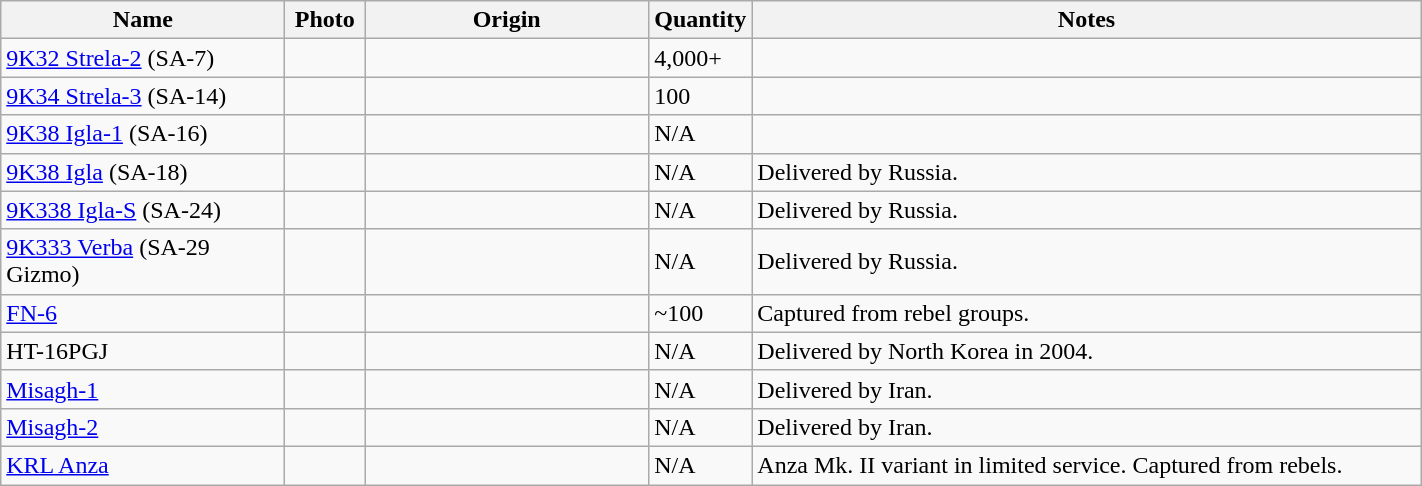<table class="wikitable" style="width:75%;">
<tr>
<th style="width:20%;">Name</th>
<th>Photo</th>
<th style="width:20%;">Origin</th>
<th style="width:7%;">Quantity</th>
<th>Notes</th>
</tr>
<tr>
<td><a href='#'>9K32 Strela-2</a> (SA-7)</td>
<td></td>
<td></td>
<td>4,000+</td>
<td></td>
</tr>
<tr>
<td><a href='#'>9K34 Strela-3</a> (SA-14)</td>
<td></td>
<td></td>
<td>100</td>
<td></td>
</tr>
<tr>
<td><a href='#'>9K38 Igla-1</a> (SA-16)</td>
<td></td>
<td></td>
<td>N/A</td>
<td></td>
</tr>
<tr>
<td><a href='#'>9K38 Igla</a> (SA-18)</td>
<td></td>
<td></td>
<td>N/A</td>
<td>Delivered by Russia.</td>
</tr>
<tr>
<td><a href='#'>9K338 Igla-S</a> (SA-24)</td>
<td></td>
<td></td>
<td>N/A</td>
<td>Delivered by Russia.</td>
</tr>
<tr>
<td><a href='#'>9K333 Verba</a> (SA-29 Gizmo)</td>
<td></td>
<td></td>
<td>N/A</td>
<td>Delivered by Russia.</td>
</tr>
<tr>
<td><a href='#'>FN-6</a></td>
<td></td>
<td></td>
<td>~100</td>
<td>Captured from rebel groups.</td>
</tr>
<tr>
<td>HT-16PGJ</td>
<td></td>
<td></td>
<td>N/A</td>
<td>Delivered by North Korea in 2004.</td>
</tr>
<tr>
<td><a href='#'>Misagh-1</a></td>
<td></td>
<td></td>
<td>N/A</td>
<td>Delivered by Iran.</td>
</tr>
<tr>
<td><a href='#'>Misagh-2</a></td>
<td></td>
<td></td>
<td>N/A</td>
<td>Delivered by Iran.</td>
</tr>
<tr>
<td><a href='#'>KRL Anza</a></td>
<td></td>
<td></td>
<td>N/A</td>
<td>Anza Mk. II variant in limited service. Captured from rebels.</td>
</tr>
</table>
